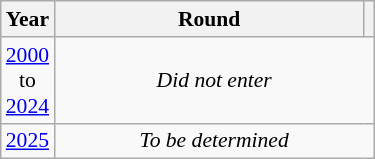<table class="wikitable" style="text-align: center; font-size:90%">
<tr>
<th>Year</th>
<th style="width:200px">Round</th>
<th></th>
</tr>
<tr>
<td><a href='#'>2000</a><br>to<br><a href='#'>2024</a></td>
<td colspan="2"><em>Did not enter</em></td>
</tr>
<tr>
<td><a href='#'>2025</a></td>
<td colspan="2"><em>To be determined</em></td>
</tr>
</table>
